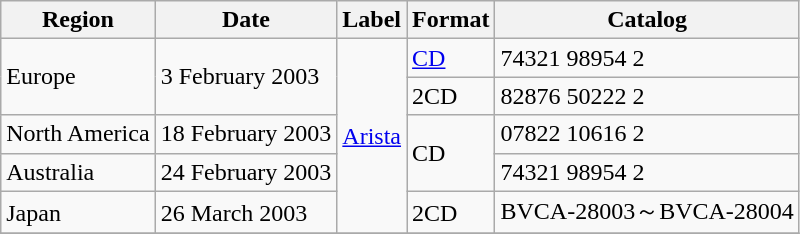<table class="wikitable">
<tr>
<th>Region</th>
<th>Date</th>
<th>Label</th>
<th>Format</th>
<th>Catalog</th>
</tr>
<tr>
<td rowspan="2">Europe</td>
<td rowspan="2">3 February 2003</td>
<td rowspan="5"><a href='#'>Arista</a></td>
<td><a href='#'>CD</a></td>
<td>74321 98954 2</td>
</tr>
<tr>
<td>2CD</td>
<td>82876 50222 2</td>
</tr>
<tr>
<td>North America</td>
<td>18 February 2003</td>
<td rowspan="2">CD</td>
<td>07822 10616 2</td>
</tr>
<tr>
<td>Australia</td>
<td>24 February 2003</td>
<td>74321 98954 2</td>
</tr>
<tr>
<td>Japan</td>
<td>26 March 2003</td>
<td>2CD</td>
<td>BVCA-28003～BVCA-28004</td>
</tr>
<tr>
</tr>
</table>
